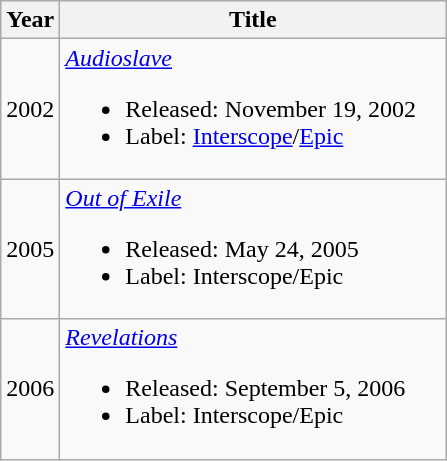<table class="wikitable">
<tr>
<th>Year</th>
<th style="width:250px;">Title</th>
</tr>
<tr>
<td>2002</td>
<td><em><a href='#'>Audioslave</a></em><br><ul><li>Released: November 19, 2002</li><li>Label: <a href='#'>Interscope</a>/<a href='#'>Epic</a></li></ul></td>
</tr>
<tr>
<td>2005</td>
<td><em><a href='#'>Out of Exile</a></em><br><ul><li>Released: May 24, 2005</li><li>Label: Interscope/Epic</li></ul></td>
</tr>
<tr>
<td>2006</td>
<td><em><a href='#'>Revelations</a></em><br><ul><li>Released: September 5, 2006</li><li>Label: Interscope/Epic</li></ul></td>
</tr>
</table>
